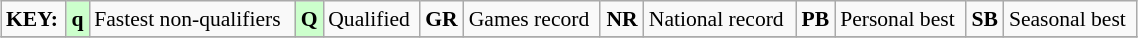<table class="wikitable" style="margin:0.5em auto; font-size:90%;position:relative;" width=60%>
<tr>
<td><strong>KEY:</strong></td>
<td bgcolor=ccffcc align=center><strong>q</strong></td>
<td>Fastest non-qualifiers</td>
<td bgcolor=ccffcc align=center><strong>Q</strong></td>
<td>Qualified</td>
<td align=center><strong>GR</strong></td>
<td>Games record</td>
<td align=center><strong>NR</strong></td>
<td>National record</td>
<td align=center><strong>PB</strong></td>
<td>Personal best</td>
<td align=center><strong>SB</strong></td>
<td>Seasonal best</td>
</tr>
<tr>
</tr>
</table>
